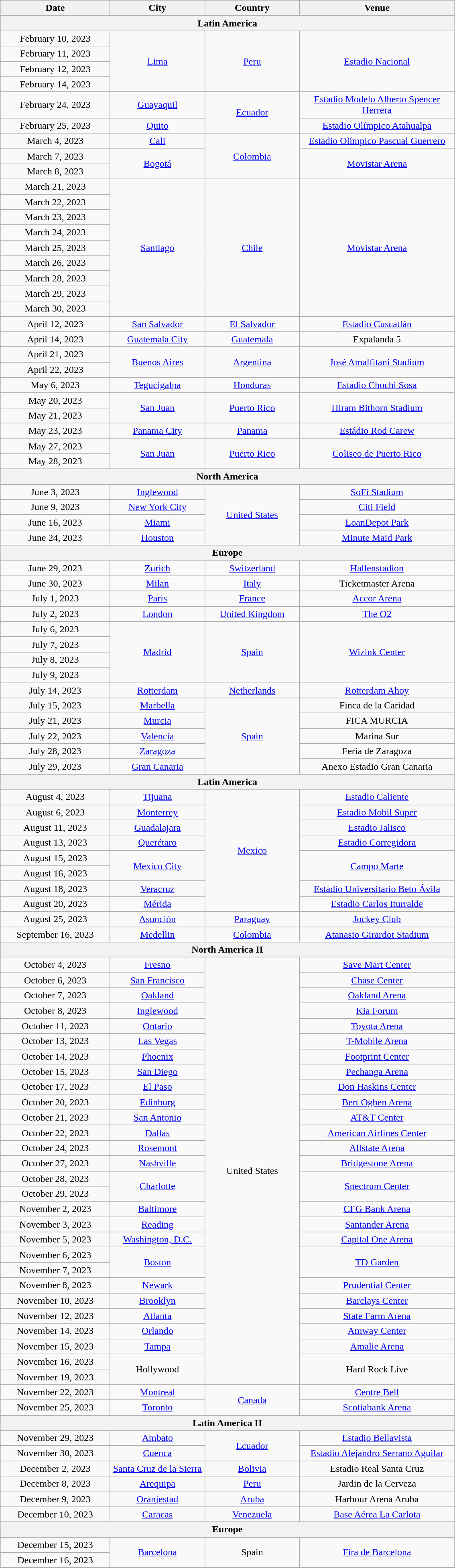<table class="wikitable" style="text-align:center;">
<tr>
<th style="width:175px;">Date</th>
<th style="width:150px;">City</th>
<th style="width:150px;">Country</th>
<th style="width:250px;">Venue</th>
</tr>
<tr>
<th colspan="4">Latin America</th>
</tr>
<tr>
<td>February 10, 2023</td>
<td rowspan="4"><a href='#'>Lima</a></td>
<td rowspan="4"><a href='#'>Peru</a></td>
<td rowspan="4"><a href='#'>Estadio Nacional</a></td>
</tr>
<tr>
<td>February 11, 2023</td>
</tr>
<tr>
<td>February 12, 2023</td>
</tr>
<tr>
<td>February 14, 2023</td>
</tr>
<tr>
<td>February 24, 2023</td>
<td><a href='#'>Guayaquil</a></td>
<td rowspan="2"><a href='#'>Ecuador</a></td>
<td><a href='#'>Estadio Modelo Alberto Spencer Herrera</a></td>
</tr>
<tr>
<td>February 25, 2023</td>
<td><a href='#'>Quito</a></td>
<td><a href='#'>Estadio Olímpico Atahualpa</a></td>
</tr>
<tr>
<td>March 4, 2023</td>
<td><a href='#'>Cali</a></td>
<td rowspan="3"><a href='#'>Colombia</a></td>
<td><a href='#'>Estadio Olímpico Pascual Guerrero</a></td>
</tr>
<tr>
<td>March 7, 2023</td>
<td rowspan="2"><a href='#'>Bogotá</a></td>
<td rowspan="2"><a href='#'>Movistar Arena</a></td>
</tr>
<tr>
<td>March 8, 2023</td>
</tr>
<tr>
<td>March 21, 2023</td>
<td rowspan="9"><a href='#'>Santiago</a></td>
<td rowspan="9"><a href='#'>Chile</a></td>
<td rowspan="9"><a href='#'>Movistar Arena</a></td>
</tr>
<tr>
<td>March 22, 2023</td>
</tr>
<tr>
<td>March 23, 2023</td>
</tr>
<tr>
<td>March 24, 2023</td>
</tr>
<tr>
<td>March 25, 2023</td>
</tr>
<tr>
<td>March 26, 2023</td>
</tr>
<tr>
<td>March 28, 2023</td>
</tr>
<tr>
<td>March 29, 2023</td>
</tr>
<tr>
<td>March 30, 2023</td>
</tr>
<tr>
<td>April 12, 2023</td>
<td><a href='#'>San Salvador</a></td>
<td><a href='#'>El Salvador</a></td>
<td><a href='#'>Estadio Cuscatlán</a></td>
</tr>
<tr>
<td>April 14, 2023</td>
<td><a href='#'>Guatemala City</a></td>
<td><a href='#'>Guatemala</a></td>
<td>Expalanda 5</td>
</tr>
<tr>
<td>April 21, 2023</td>
<td rowspan="2"><a href='#'>Buenos Aires</a></td>
<td rowspan="2"><a href='#'>Argentina</a></td>
<td rowspan="2"><a href='#'>José Amalfitani Stadium</a></td>
</tr>
<tr>
<td>April 22, 2023</td>
</tr>
<tr>
<td>May 6, 2023</td>
<td><a href='#'>Tegucigalpa</a></td>
<td><a href='#'>Honduras</a></td>
<td><a href='#'>Estadio Chochi Sosa</a></td>
</tr>
<tr>
<td>May 20, 2023</td>
<td rowspan="2"><a href='#'>San Juan</a></td>
<td rowspan="2"><a href='#'>Puerto Rico</a></td>
<td rowspan="2"><a href='#'>Hiram Bithorn Stadium</a></td>
</tr>
<tr>
<td>May 21, 2023</td>
</tr>
<tr>
<td>May 23, 2023</td>
<td><a href='#'>Panama City</a></td>
<td><a href='#'>Panama</a></td>
<td><a href='#'>Estádio Rod Carew</a></td>
</tr>
<tr>
<td>May 27, 2023</td>
<td rowspan="2" rownspan="2"><a href='#'>San Juan</a></td>
<td rowspan="2" rownspan="2"><a href='#'>Puerto Rico</a></td>
<td rowspan="2" rownspan="2"><a href='#'>Coliseo de Puerto Rico</a></td>
</tr>
<tr>
<td>May 28, 2023</td>
</tr>
<tr>
<th colspan="4">North America</th>
</tr>
<tr>
<td>June 3, 2023</td>
<td><a href='#'>Inglewood</a></td>
<td rowspan="4"><a href='#'>United States</a></td>
<td><a href='#'>SoFi Stadium</a></td>
</tr>
<tr>
<td>June 9, 2023</td>
<td><a href='#'>New York City</a></td>
<td><a href='#'>Citi Field</a></td>
</tr>
<tr>
<td>June 16, 2023</td>
<td><a href='#'>Miami</a></td>
<td><a href='#'>LoanDepot Park</a></td>
</tr>
<tr>
<td>June 24, 2023</td>
<td><a href='#'>Houston</a></td>
<td><a href='#'>Minute Maid Park</a></td>
</tr>
<tr>
<th colspan="4">Europe</th>
</tr>
<tr>
<td>June 29, 2023</td>
<td><a href='#'>Zurich</a></td>
<td rowspan="1"><a href='#'>Switzerland</a></td>
<td><a href='#'>Hallenstadion</a></td>
</tr>
<tr>
<td>June 30, 2023</td>
<td><a href='#'>Milan</a></td>
<td rowspan="1"><a href='#'>Italy</a></td>
<td>Ticketmaster Arena</td>
</tr>
<tr>
<td>July 1, 2023</td>
<td><a href='#'>Paris</a></td>
<td><a href='#'>France</a></td>
<td><a href='#'>Accor Arena</a></td>
</tr>
<tr>
<td>July 2, 2023</td>
<td><a href='#'>London</a></td>
<td><a href='#'>United Kingdom</a></td>
<td><a href='#'>The O2</a></td>
</tr>
<tr>
<td>July 6, 2023</td>
<td rowspan="4"><a href='#'>Madrid</a></td>
<td rowspan="4"><a href='#'>Spain</a></td>
<td rowspan="4"><a href='#'>Wizink Center</a></td>
</tr>
<tr>
<td>July 7, 2023</td>
</tr>
<tr>
<td>July 8, 2023</td>
</tr>
<tr>
<td>July 9, 2023</td>
</tr>
<tr>
<td>July 14, 2023</td>
<td><a href='#'>Rotterdam</a></td>
<td><a href='#'>Netherlands</a></td>
<td><a href='#'>Rotterdam Ahoy</a></td>
</tr>
<tr>
<td>July 15, 2023</td>
<td><a href='#'>Marbella</a></td>
<td rowspan="5"><a href='#'>Spain</a></td>
<td>Finca de la Caridad</td>
</tr>
<tr>
<td>July 21, 2023</td>
<td><a href='#'>Murcia</a></td>
<td>FICA MURCIA</td>
</tr>
<tr>
<td>July 22, 2023</td>
<td><a href='#'>Valencia</a></td>
<td>Marina Sur</td>
</tr>
<tr>
<td>July 28, 2023</td>
<td><a href='#'>Zaragoza</a></td>
<td>Feria de Zaragoza</td>
</tr>
<tr>
<td>July 29, 2023</td>
<td><a href='#'>Gran Canaria</a></td>
<td>Anexo Estadio Gran Canaria</td>
</tr>
<tr>
<th colspan="4">Latin America</th>
</tr>
<tr>
<td>August 4, 2023</td>
<td><a href='#'>Tijuana</a></td>
<td rowspan="8"><a href='#'>Mexico</a></td>
<td><a href='#'>Estadio Caliente</a></td>
</tr>
<tr>
<td>August 6, 2023</td>
<td><a href='#'>Monterrey</a></td>
<td><a href='#'>Estadio Mobil Super</a></td>
</tr>
<tr>
<td>August 11, 2023</td>
<td><a href='#'>Guadalajara</a></td>
<td><a href='#'>Estadio Jalisco</a></td>
</tr>
<tr>
<td>August 13, 2023</td>
<td><a href='#'>Querétaro</a></td>
<td><a href='#'>Estadio Corregidora</a></td>
</tr>
<tr>
<td>August 15, 2023</td>
<td rowspan="2"><a href='#'>Mexico City</a></td>
<td rowspan="2"><a href='#'>Campo Marte</a></td>
</tr>
<tr>
<td>August 16, 2023</td>
</tr>
<tr>
<td>August 18, 2023</td>
<td><a href='#'>Veracruz</a></td>
<td><a href='#'>Estadio Universitario Beto Ávila</a></td>
</tr>
<tr>
<td>August 20, 2023</td>
<td><a href='#'>Mérida</a></td>
<td><a href='#'>Estadio Carlos Iturralde</a></td>
</tr>
<tr>
<td>August 25, 2023</td>
<td><a href='#'>Asunción</a></td>
<td><a href='#'>Paraguay</a></td>
<td><a href='#'>Jockey Club</a></td>
</tr>
<tr>
<td>September 16, 2023</td>
<td><a href='#'>Medellin</a></td>
<td><a href='#'>Colombia</a></td>
<td><a href='#'>Atanasio Girardot Stadium</a></td>
</tr>
<tr>
<th colspan="4">North America II</th>
</tr>
<tr>
<td>October 4, 2023</td>
<td><a href='#'>Fresno</a></td>
<td rowspan="28">United States</td>
<td><a href='#'>Save Mart Center</a></td>
</tr>
<tr>
<td>October 6, 2023</td>
<td><a href='#'>San Francisco</a></td>
<td><a href='#'>Chase Center</a></td>
</tr>
<tr>
<td>October 7, 2023</td>
<td><a href='#'>Oakland</a></td>
<td><a href='#'>Oakland Arena</a></td>
</tr>
<tr>
<td>October 8, 2023</td>
<td><a href='#'>Inglewood</a></td>
<td><a href='#'>Kia Forum</a></td>
</tr>
<tr>
<td>October 11, 2023</td>
<td><a href='#'>Ontario</a></td>
<td><a href='#'>Toyota Arena</a></td>
</tr>
<tr>
<td>October 13, 2023</td>
<td><a href='#'>Las Vegas</a></td>
<td><a href='#'>T-Mobile Arena</a></td>
</tr>
<tr>
<td>October 14, 2023</td>
<td><a href='#'>Phoenix</a></td>
<td><a href='#'>Footprint Center</a></td>
</tr>
<tr>
<td>October 15, 2023</td>
<td><a href='#'>San Diego</a></td>
<td><a href='#'>Pechanga Arena</a></td>
</tr>
<tr>
<td>October 17, 2023</td>
<td><a href='#'>El Paso</a></td>
<td><a href='#'>Don Haskins Center</a></td>
</tr>
<tr>
<td>October 20, 2023</td>
<td><a href='#'>Edinburg</a></td>
<td><a href='#'>Bert Ogben Arena</a></td>
</tr>
<tr>
<td>October 21, 2023</td>
<td><a href='#'>San Antonio</a></td>
<td><a href='#'>AT&T Center</a></td>
</tr>
<tr>
<td>October 22, 2023</td>
<td><a href='#'>Dallas</a></td>
<td><a href='#'>American Airlines Center</a></td>
</tr>
<tr>
<td>October 24, 2023</td>
<td><a href='#'>Rosemont</a></td>
<td><a href='#'>Allstate Arena</a></td>
</tr>
<tr>
<td>October 27, 2023</td>
<td><a href='#'>Nashville</a></td>
<td><a href='#'>Bridgestone Arena</a></td>
</tr>
<tr>
<td>October 28, 2023</td>
<td rowspan="2"><a href='#'>Charlotte</a></td>
<td rowspan="2"><a href='#'>Spectrum Center</a></td>
</tr>
<tr>
<td>October 29, 2023</td>
</tr>
<tr>
<td>November 2, 2023</td>
<td><a href='#'>Baltimore</a></td>
<td><a href='#'>CFG Bank Arena</a></td>
</tr>
<tr>
<td>November 3, 2023</td>
<td><a href='#'>Reading</a></td>
<td><a href='#'>Santander Arena</a></td>
</tr>
<tr>
<td>November 5, 2023</td>
<td><a href='#'>Washington, D.C.</a></td>
<td><a href='#'>Capital One Arena</a></td>
</tr>
<tr>
<td>November 6, 2023</td>
<td rowspan="2"><a href='#'>Boston</a></td>
<td rowspan="2"><a href='#'>TD Garden</a></td>
</tr>
<tr>
<td>November 7, 2023</td>
</tr>
<tr>
<td>November 8, 2023</td>
<td><a href='#'>Newark</a></td>
<td><a href='#'>Prudential Center</a></td>
</tr>
<tr>
<td>November 10, 2023</td>
<td><a href='#'>Brooklyn</a></td>
<td><a href='#'>Barclays Center</a></td>
</tr>
<tr>
<td>November 12, 2023</td>
<td><a href='#'>Atlanta</a></td>
<td><a href='#'>State Farm Arena</a></td>
</tr>
<tr>
<td>November 14, 2023</td>
<td><a href='#'>Orlando</a></td>
<td><a href='#'>Amway Center</a></td>
</tr>
<tr>
<td>November 15, 2023</td>
<td><a href='#'>Tampa</a></td>
<td><a href='#'>Amalie Arena</a></td>
</tr>
<tr>
<td>November 16, 2023</td>
<td rowspan="2">Hollywood</td>
<td rowspan="2">Hard Rock Live</td>
</tr>
<tr>
<td>November 19, 2023</td>
</tr>
<tr>
<td>November 22, 2023</td>
<td><a href='#'>Montreal</a></td>
<td rowspan="2"><a href='#'>Canada</a></td>
<td><a href='#'>Centre Bell</a></td>
</tr>
<tr>
<td>November 25, 2023</td>
<td><a href='#'>Toronto</a></td>
<td><a href='#'>Scotiabank Arena</a></td>
</tr>
<tr>
<th colspan="4">Latin America II</th>
</tr>
<tr>
<td>November 29, 2023</td>
<td><a href='#'>Ambato</a></td>
<td rowspan="2"><a href='#'>Ecuador</a></td>
<td><a href='#'>Estadio Bellavista</a></td>
</tr>
<tr>
<td>November 30, 2023</td>
<td><a href='#'>Cuenca</a></td>
<td><a href='#'>Estadio Alejandro Serrano Aguilar</a></td>
</tr>
<tr>
<td>December 2, 2023</td>
<td><a href='#'>Santa Cruz de la Sierra</a></td>
<td><a href='#'>Bolivia</a></td>
<td>Estadio Real Santa Cruz</td>
</tr>
<tr>
<td>December 8, 2023</td>
<td><a href='#'>Arequipa</a></td>
<td><a href='#'>Peru</a></td>
<td>Jardin de la Cerveza</td>
</tr>
<tr>
<td>December 9, 2023</td>
<td><a href='#'>Oranjestad</a></td>
<td><a href='#'>Aruba</a></td>
<td>Harbour Arena Aruba</td>
</tr>
<tr>
<td>December 10, 2023</td>
<td><a href='#'>Caracas</a></td>
<td><a href='#'>Venezuela</a></td>
<td><a href='#'>Base Aérea La Carlota</a></td>
</tr>
<tr>
<th colspan="4">Europe</th>
</tr>
<tr>
<td>December 15, 2023</td>
<td rowspan="2"><a href='#'>Barcelona</a></td>
<td rowspan="2">Spain</td>
<td rowspan="2"><a href='#'>Fira de Barcelona</a></td>
</tr>
<tr>
<td>December 16, 2023</td>
</tr>
</table>
